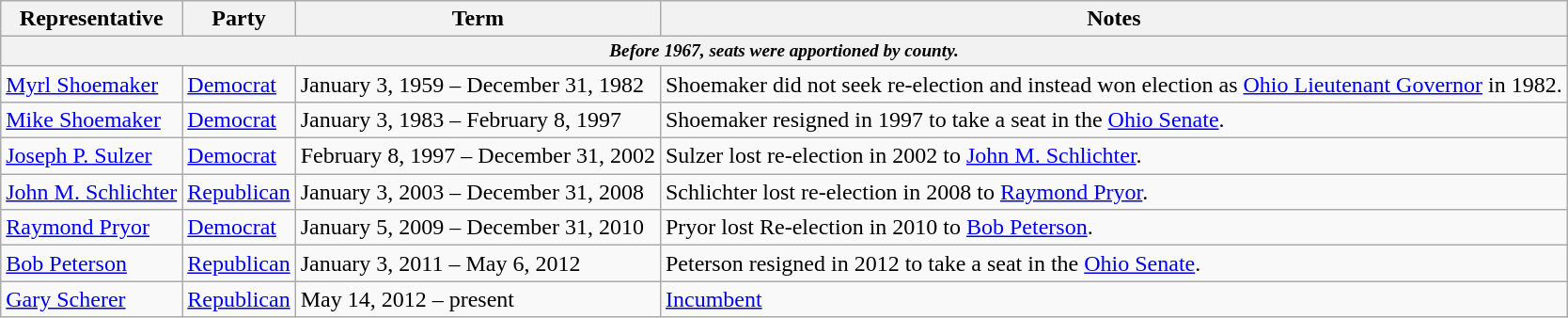<table class=wikitable>
<tr valign=bottom>
<th>Representative</th>
<th>Party</th>
<th>Term</th>
<th>Notes</th>
</tr>
<tr>
<th colspan=5 style="font-size: 80%;"><em>Before 1967, seats were apportioned by county.</em></th>
</tr>
<tr>
<td><a href='#'>Myrl Shoemaker</a></td>
<td><a href='#'>Democrat</a></td>
<td>January 3, 1959 – December 31, 1982</td>
<td>Shoemaker did not seek re-election and instead won election as <a href='#'>Ohio Lieutenant Governor</a> in 1982.</td>
</tr>
<tr>
<td><a href='#'>Mike Shoemaker</a></td>
<td><a href='#'>Democrat</a></td>
<td>January 3, 1983 – February 8, 1997</td>
<td>Shoemaker resigned in 1997 to take a seat in the <a href='#'>Ohio Senate</a>.</td>
</tr>
<tr>
<td><a href='#'>Joseph P. Sulzer</a></td>
<td><a href='#'>Democrat</a></td>
<td>February 8, 1997 – December 31, 2002</td>
<td>Sulzer lost re-election in 2002 to <a href='#'>John M. Schlichter</a>.</td>
</tr>
<tr>
<td><a href='#'>John M. Schlichter</a></td>
<td><a href='#'>Republican</a></td>
<td>January 3, 2003 – December 31, 2008</td>
<td>Schlichter lost re-election in 2008 to <a href='#'>Raymond Pryor</a>.</td>
</tr>
<tr>
<td><a href='#'>Raymond Pryor</a></td>
<td><a href='#'>Democrat</a></td>
<td>January 5, 2009 – December 31, 2010</td>
<td>Pryor lost Re-election in 2010 to <a href='#'>Bob Peterson</a>.</td>
</tr>
<tr>
<td><a href='#'>Bob Peterson</a></td>
<td><a href='#'>Republican</a></td>
<td>January 3, 2011 – May 6, 2012</td>
<td>Peterson resigned in 2012 to take a seat in the <a href='#'>Ohio Senate</a>.</td>
</tr>
<tr>
<td><a href='#'>Gary Scherer</a></td>
<td><a href='#'>Republican</a></td>
<td>May 14, 2012 – present</td>
<td><a href='#'>Incumbent</a></td>
</tr>
</table>
